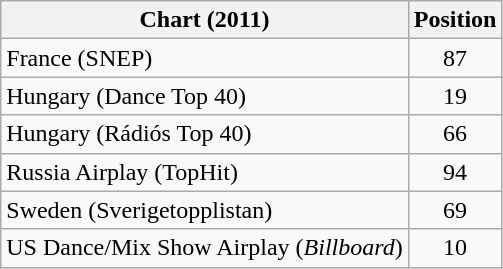<table class="wikitable sortable">
<tr>
<th scope="col">Chart (2011)</th>
<th scope="col">Position</th>
</tr>
<tr>
<td>France (SNEP)</td>
<td style="text-align:center;">87</td>
</tr>
<tr>
<td>Hungary (Dance Top 40)</td>
<td style="text-align:center;">19</td>
</tr>
<tr>
<td>Hungary (Rádiós Top 40)</td>
<td style="text-align:center">66</td>
</tr>
<tr>
<td>Russia Airplay (TopHit)</td>
<td style="text-align:center">94</td>
</tr>
<tr>
<td>Sweden (Sverigetopplistan)</td>
<td style="text-align:center">69</td>
</tr>
<tr>
<td>US Dance/Mix Show Airplay (<em>Billboard</em>)</td>
<td style="text-align:center">10</td>
</tr>
</table>
